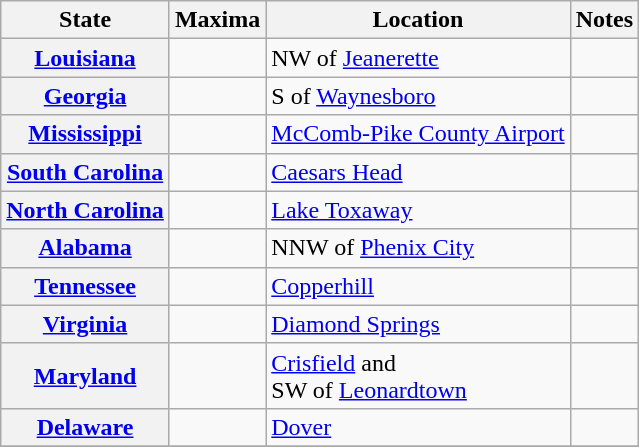<table class="wikitable sortable plainrowheaders floatright">
<tr>
<th scope="col">State</th>
<th scope="col">Maxima</th>
<th scope="col">Location</th>
<th scope="col" class="unsortable">Notes</th>
</tr>
<tr>
<th scope="row"><a href='#'>Louisiana</a></th>
<td></td>
<td>NW of <a href='#'>Jeanerette</a></td>
<td></td>
</tr>
<tr>
<th scope="row"><a href='#'>Georgia</a></th>
<td></td>
<td>S of <a href='#'>Waynesboro</a></td>
<td></td>
</tr>
<tr>
<th scope="row"><a href='#'>Mississippi</a></th>
<td></td>
<td><a href='#'>McComb-Pike County Airport</a></td>
<td></td>
</tr>
<tr>
<th scope="row"><a href='#'>South Carolina</a></th>
<td></td>
<td><a href='#'>Caesars Head</a></td>
<td></td>
</tr>
<tr>
<th scope="row"><a href='#'>North Carolina</a></th>
<td></td>
<td><a href='#'>Lake Toxaway</a></td>
<td></td>
</tr>
<tr>
<th scope="row"><a href='#'>Alabama</a></th>
<td></td>
<td>NNW of <a href='#'>Phenix City</a></td>
<td></td>
</tr>
<tr>
<th scope="row"><a href='#'>Tennessee</a></th>
<td></td>
<td><a href='#'>Copperhill</a></td>
<td></td>
</tr>
<tr>
<th scope="row"><a href='#'>Virginia</a></th>
<td></td>
<td><a href='#'>Diamond Springs</a></td>
<td></td>
</tr>
<tr>
<th scope="row"><a href='#'>Maryland</a></th>
<td></td>
<td><a href='#'>Crisfield</a> and<br>SW of <a href='#'>Leonardtown</a></td>
<td></td>
</tr>
<tr>
<th scope="row"><a href='#'>Delaware</a></th>
<td></td>
<td><a href='#'>Dover</a></td>
<td></td>
</tr>
<tr>
</tr>
</table>
